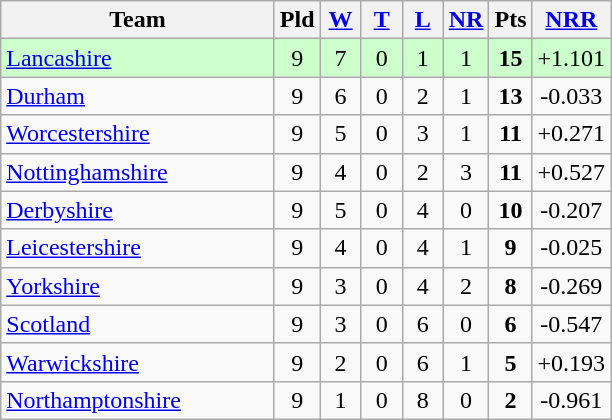<table class="wikitable" style="text-align:center;">
<tr>
<th width=175>Team</th>
<th width=20 abbr="Played">Pld</th>
<th width=20 abbr="Won"><a href='#'>W</a></th>
<th width=20 abbr="Tied"><a href='#'>T</a></th>
<th width=20 abbr="Lost"><a href='#'>L</a></th>
<th width=20 abbr="No result"><a href='#'>NR</a></th>
<th width=20 abbr="Points">Pts</th>
<th width=20 abbr="Net run rate"><a href='#'>NRR</a></th>
</tr>
<tr style="background:#ccffcc;">
<td style="text-align:left;"><a href='#'>Lancashire</a></td>
<td>9</td>
<td>7</td>
<td>0</td>
<td>1</td>
<td>1</td>
<td><strong>15</strong></td>
<td>+1.101</td>
</tr>
<tr style="background:#f9f9f9;">
<td style="text-align:left;"><a href='#'>Durham</a></td>
<td>9</td>
<td>6</td>
<td>0</td>
<td>2</td>
<td>1</td>
<td><strong>13</strong></td>
<td>-0.033</td>
</tr>
<tr style="background:#f9f9f9;">
<td style="text-align:left;"><a href='#'>Worcestershire</a></td>
<td>9</td>
<td>5</td>
<td>0</td>
<td>3</td>
<td>1</td>
<td><strong>11</strong></td>
<td>+0.271</td>
</tr>
<tr style="background:#f9f9f9;">
<td style="text-align:left;"><a href='#'>Nottinghamshire</a></td>
<td>9</td>
<td>4</td>
<td>0</td>
<td>2</td>
<td>3</td>
<td><strong>11</strong></td>
<td>+0.527</td>
</tr>
<tr style="background:#f9f9f9;">
<td style="text-align:left;"><a href='#'>Derbyshire</a></td>
<td>9</td>
<td>5</td>
<td>0</td>
<td>4</td>
<td>0</td>
<td><strong>10</strong></td>
<td>-0.207</td>
</tr>
<tr style="background:#f9f9f9;">
<td style="text-align:left;"><a href='#'>Leicestershire</a></td>
<td>9</td>
<td>4</td>
<td>0</td>
<td>4</td>
<td>1</td>
<td><strong>9</strong></td>
<td>-0.025</td>
</tr>
<tr style="background:#f9f9f9;">
<td style="text-align:left;"><a href='#'>Yorkshire</a></td>
<td>9</td>
<td>3</td>
<td>0</td>
<td>4</td>
<td>2</td>
<td><strong>8</strong></td>
<td>-0.269</td>
</tr>
<tr style="background:#f9f9f9;">
<td style="text-align:left;"><a href='#'>Scotland</a></td>
<td>9</td>
<td>3</td>
<td>0</td>
<td>6</td>
<td>0</td>
<td><strong>6</strong></td>
<td>-0.547</td>
</tr>
<tr style="background:#f9f9f9;">
<td style="text-align:left;"><a href='#'>Warwickshire</a></td>
<td>9</td>
<td>2</td>
<td>0</td>
<td>6</td>
<td>1</td>
<td><strong>5</strong></td>
<td>+0.193</td>
</tr>
<tr style="background:#f9f9f9;">
<td style="text-align:left;"><a href='#'>Northamptonshire</a></td>
<td>9</td>
<td>1</td>
<td>0</td>
<td>8</td>
<td>0</td>
<td><strong>2</strong></td>
<td>-0.961</td>
</tr>
</table>
